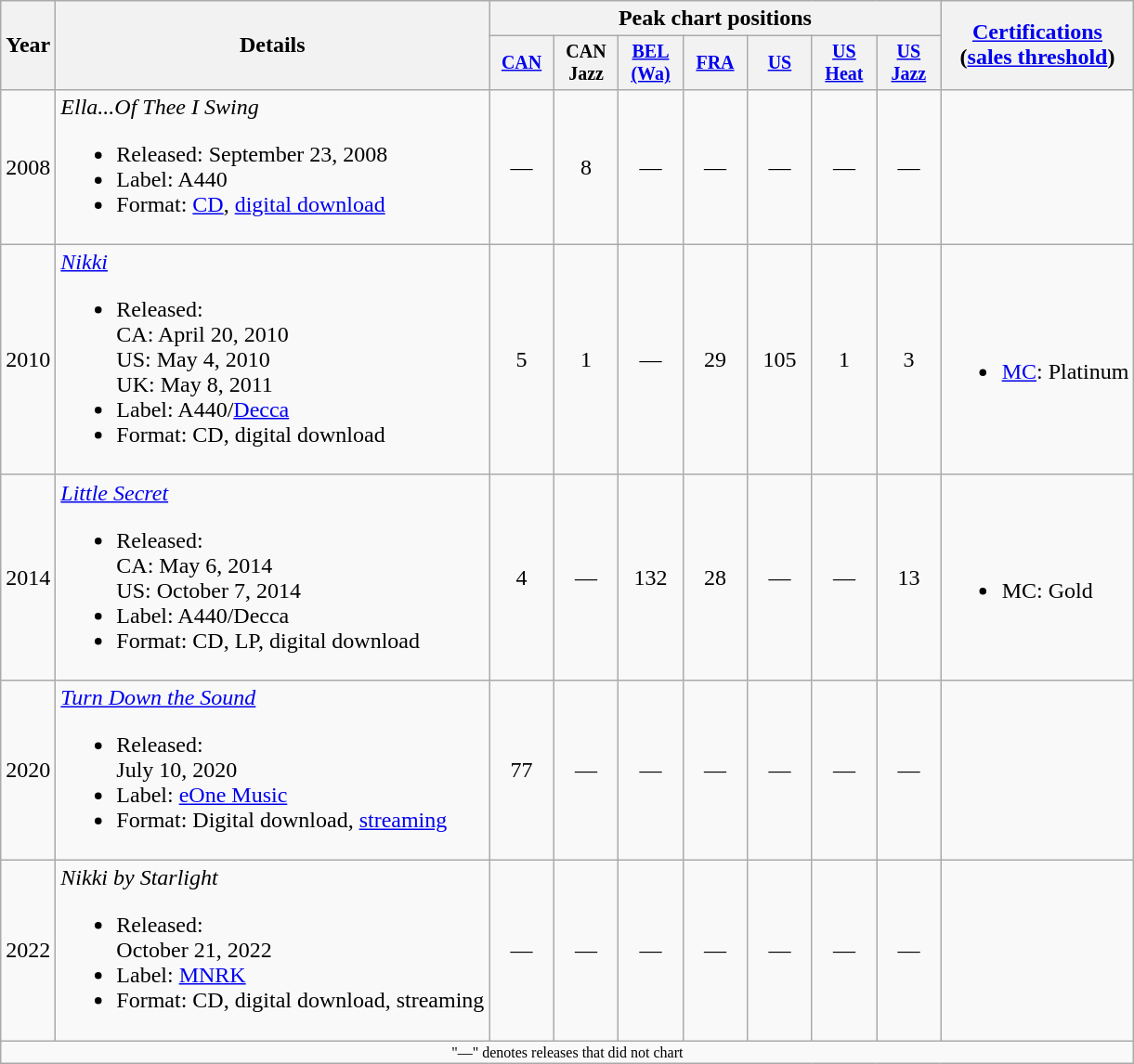<table class="wikitable" style="text-align:center;">
<tr>
<th rowspan="2">Year</th>
<th rowspan="2">Details</th>
<th colspan="7">Peak chart positions</th>
<th rowspan="2"><a href='#'>Certifications</a><br>(<a href='#'>sales threshold</a>)</th>
</tr>
<tr style="font-size:smaller;">
<th style="width:40px;"><a href='#'>CAN</a><br></th>
<th style="width:40px;">CAN<br>Jazz<br></th>
<th style="width:40px;"><a href='#'>BEL<br>(Wa)</a><br></th>
<th style="width:40px;"><a href='#'>FRA</a><br></th>
<th style="width:40px;"><a href='#'>US</a></th>
<th style="width:40px;"><a href='#'>US<br>Heat</a></th>
<th style="width:40px;"><a href='#'>US<br>Jazz</a></th>
</tr>
<tr>
<td>2008</td>
<td style="text-align:left;"><em>Ella...Of Thee I Swing</em><br><ul><li>Released: September 23, 2008</li><li>Label: A440</li><li>Format: <a href='#'>CD</a>, <a href='#'>digital download</a></li></ul></td>
<td>—</td>
<td>8</td>
<td>—</td>
<td>—</td>
<td>—</td>
<td>—</td>
<td>—</td>
<td style="text-align:left;"></td>
</tr>
<tr>
<td>2010</td>
<td style="text-align:left;"><em><a href='#'>Nikki</a></em><br><ul><li>Released:<br>CA: April 20, 2010<br>US: May 4, 2010<br>UK: May 8, 2011</li><li>Label: A440/<a href='#'>Decca</a></li><li>Format: CD, digital download</li></ul></td>
<td>5</td>
<td>1</td>
<td>—</td>
<td>29</td>
<td>105</td>
<td>1</td>
<td>3</td>
<td style="text-align:left;"><br><ul><li><a href='#'>MC</a>: Platinum</li></ul></td>
</tr>
<tr>
<td>2014</td>
<td style="text-align:left;"><em><a href='#'>Little Secret</a></em><br><ul><li>Released:<br>CA: May 6, 2014<br>US: October 7, 2014</li><li>Label: A440/Decca</li><li>Format: CD, LP, digital download</li></ul></td>
<td>4</td>
<td>—</td>
<td>132</td>
<td>28</td>
<td>—</td>
<td>—</td>
<td>13</td>
<td style="text-align:left;"><br><ul><li>MC: Gold</li></ul></td>
</tr>
<tr>
<td>2020</td>
<td style="text-align:left;"><em><a href='#'>Turn Down the Sound</a></em><br><ul><li>Released:<br>July 10, 2020</li><li>Label: <a href='#'>eOne Music</a></li><li>Format: Digital download, <a href='#'>streaming</a></li></ul></td>
<td>77</td>
<td>—</td>
<td>—</td>
<td>—</td>
<td>—</td>
<td>—</td>
<td>—</td>
</tr>
<tr>
<td>2022</td>
<td style="text-align:left;"><em>Nikki by Starlight</em><br><ul><li>Released:<br>October 21, 2022</li><li>Label: <a href='#'>MNRK</a></li><li>Format: CD, digital download, streaming</li></ul></td>
<td>—</td>
<td>—</td>
<td>—</td>
<td>—</td>
<td>—</td>
<td>—</td>
<td>—</td>
<td style="text-align:left;"></td>
</tr>
<tr>
<td style="font-size:8pt" colspan="11">"—" denotes releases that did not chart</td>
</tr>
</table>
